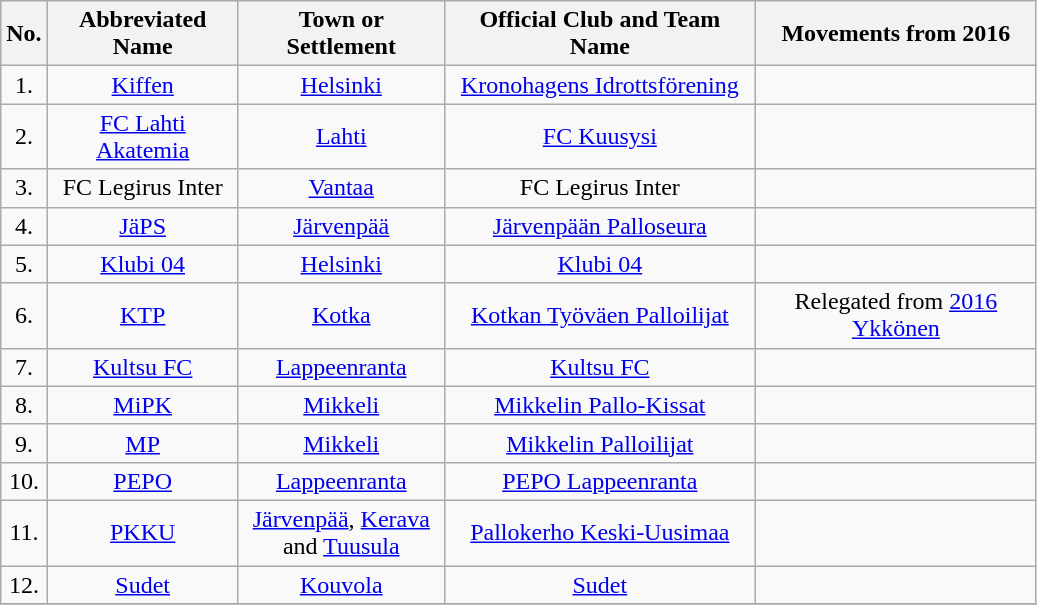<table class="wikitable sortable" style="text-align: center;">
<tr>
<th width=20>No.</th>
<th width=120>Abbreviated Name</th>
<th width=130>Town or Settlement</th>
<th width=200>Official Club and Team Name</th>
<th width=180>Movements from 2016</th>
</tr>
<tr>
<td>1.</td>
<td><a href='#'>Kiffen</a></td>
<td><a href='#'>Helsinki</a></td>
<td><a href='#'>Kronohagens Idrottsförening</a></td>
<td></td>
</tr>
<tr>
<td>2.</td>
<td><a href='#'>FC Lahti Akatemia</a></td>
<td><a href='#'>Lahti</a></td>
<td><a href='#'>FC Kuusysi</a></td>
<td></td>
</tr>
<tr>
<td>3.</td>
<td>FC Legirus Inter</td>
<td><a href='#'>Vantaa</a></td>
<td>FC Legirus Inter</td>
<td></td>
</tr>
<tr>
<td>4.</td>
<td><a href='#'>JäPS</a></td>
<td><a href='#'>Järvenpää</a></td>
<td><a href='#'>Järvenpään Palloseura</a></td>
<td></td>
</tr>
<tr>
<td>5.</td>
<td><a href='#'>Klubi 04</a></td>
<td><a href='#'>Helsinki</a></td>
<td><a href='#'>Klubi 04</a></td>
<td></td>
</tr>
<tr>
<td>6.</td>
<td><a href='#'>KTP</a></td>
<td><a href='#'>Kotka</a></td>
<td><a href='#'>Kotkan Työväen Palloilijat</a></td>
<td>Relegated from <a href='#'>2016 Ykkönen</a></td>
</tr>
<tr>
<td>7.</td>
<td><a href='#'>Kultsu FC</a></td>
<td><a href='#'>Lappeenranta</a></td>
<td><a href='#'>Kultsu FC</a></td>
<td></td>
</tr>
<tr>
<td>8.</td>
<td><a href='#'>MiPK</a></td>
<td><a href='#'>Mikkeli</a></td>
<td><a href='#'>Mikkelin Pallo-Kissat</a></td>
<td></td>
</tr>
<tr>
<td>9.</td>
<td><a href='#'>MP</a></td>
<td><a href='#'>Mikkeli</a></td>
<td><a href='#'>Mikkelin Palloilijat</a></td>
<td></td>
</tr>
<tr>
<td>10.</td>
<td><a href='#'>PEPO</a></td>
<td><a href='#'>Lappeenranta</a></td>
<td><a href='#'>PEPO Lappeenranta</a></td>
<td></td>
</tr>
<tr>
<td>11.</td>
<td><a href='#'>PKKU</a></td>
<td><a href='#'>Järvenpää</a>, <a href='#'>Kerava</a> and <a href='#'>Tuusula</a></td>
<td><a href='#'>Pallokerho Keski-Uusimaa</a></td>
<td></td>
</tr>
<tr>
<td>12.</td>
<td><a href='#'>Sudet</a></td>
<td><a href='#'>Kouvola</a></td>
<td><a href='#'>Sudet</a></td>
<td></td>
</tr>
<tr>
</tr>
</table>
